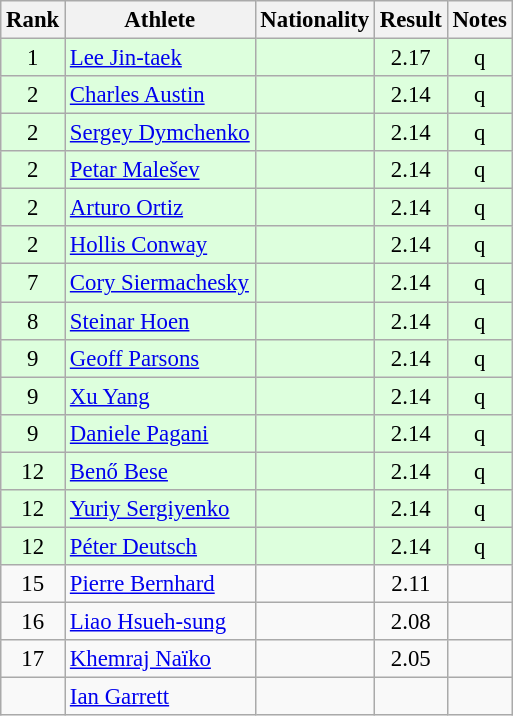<table class="wikitable sortable" style="text-align:center;font-size:95%">
<tr>
<th>Rank</th>
<th>Athlete</th>
<th>Nationality</th>
<th>Result</th>
<th>Notes</th>
</tr>
<tr bgcolor=ddffdd>
<td>1</td>
<td align="left"><a href='#'>Lee Jin-taek</a></td>
<td align=left></td>
<td>2.17</td>
<td>q</td>
</tr>
<tr bgcolor=ddffdd>
<td>2</td>
<td align="left"><a href='#'>Charles Austin</a></td>
<td align=left></td>
<td>2.14</td>
<td>q</td>
</tr>
<tr bgcolor=ddffdd>
<td>2</td>
<td align="left"><a href='#'>Sergey Dymchenko</a></td>
<td align=left></td>
<td>2.14</td>
<td>q</td>
</tr>
<tr bgcolor=ddffdd>
<td>2</td>
<td align="left"><a href='#'>Petar Malešev</a></td>
<td align=left></td>
<td>2.14</td>
<td>q</td>
</tr>
<tr bgcolor=ddffdd>
<td>2</td>
<td align="left"><a href='#'>Arturo Ortiz</a></td>
<td align=left></td>
<td>2.14</td>
<td>q</td>
</tr>
<tr bgcolor=ddffdd>
<td>2</td>
<td align="left"><a href='#'>Hollis Conway</a></td>
<td align=left></td>
<td>2.14</td>
<td>q</td>
</tr>
<tr bgcolor=ddffdd>
<td>7</td>
<td align="left"><a href='#'>Cory Siermachesky</a></td>
<td align=left></td>
<td>2.14</td>
<td>q</td>
</tr>
<tr bgcolor=ddffdd>
<td>8</td>
<td align="left"><a href='#'>Steinar Hoen</a></td>
<td align=left></td>
<td>2.14</td>
<td>q</td>
</tr>
<tr bgcolor=ddffdd>
<td>9</td>
<td align="left"><a href='#'>Geoff Parsons</a></td>
<td align=left></td>
<td>2.14</td>
<td>q</td>
</tr>
<tr bgcolor=ddffdd>
<td>9</td>
<td align="left"><a href='#'>Xu Yang</a></td>
<td align=left></td>
<td>2.14</td>
<td>q</td>
</tr>
<tr bgcolor=ddffdd>
<td>9</td>
<td align="left"><a href='#'>Daniele Pagani</a></td>
<td align=left></td>
<td>2.14</td>
<td>q</td>
</tr>
<tr bgcolor=ddffdd>
<td>12</td>
<td align="left"><a href='#'>Benő Bese</a></td>
<td align=left></td>
<td>2.14</td>
<td>q</td>
</tr>
<tr bgcolor=ddffdd>
<td>12</td>
<td align="left"><a href='#'>Yuriy Sergiyenko</a></td>
<td align=left></td>
<td>2.14</td>
<td>q</td>
</tr>
<tr bgcolor=ddffdd>
<td>12</td>
<td align="left"><a href='#'>Péter Deutsch</a></td>
<td align=left></td>
<td>2.14</td>
<td>q</td>
</tr>
<tr>
<td>15</td>
<td align=left><a href='#'>Pierre Bernhard</a></td>
<td align=left></td>
<td>2.11</td>
<td></td>
</tr>
<tr>
<td>16</td>
<td align=left><a href='#'>Liao Hsueh-sung</a></td>
<td align=left></td>
<td>2.08</td>
<td></td>
</tr>
<tr>
<td>17</td>
<td align=left><a href='#'>Khemraj Naïko</a></td>
<td align=left></td>
<td>2.05</td>
<td></td>
</tr>
<tr>
<td></td>
<td align="left"><a href='#'>Ian Garrett</a></td>
<td align=left></td>
<td></td>
<td></td>
</tr>
</table>
